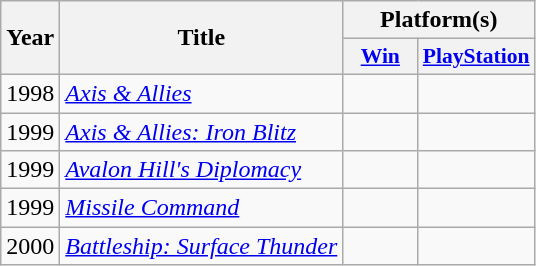<table class="wikitable">
<tr>
<th rowspan="2">Year</th>
<th rowspan="2">Title</th>
<th colspan="4">Platform(s)</th>
</tr>
<tr>
<th style="width:3em; font-size:90%"><a href='#'>Win</a></th>
<th style="width:3em; font-size:90%"><a href='#'>PlayStation</a></th>
</tr>
<tr>
<td>1998</td>
<td><em><a href='#'>Axis & Allies</a></em></td>
<td></td>
<td></td>
</tr>
<tr>
<td>1999</td>
<td><em><a href='#'>Axis & Allies: Iron Blitz</a></em></td>
<td></td>
<td></td>
</tr>
<tr>
<td>1999</td>
<td><em><a href='#'>Avalon Hill's Diplomacy</a></em></td>
<td></td>
<td></td>
</tr>
<tr>
<td>1999</td>
<td><em><a href='#'>Missile Command</a></em></td>
<td></td>
<td></td>
</tr>
<tr>
<td>2000</td>
<td><em><a href='#'>Battleship: Surface Thunder</a></em></td>
<td></td>
<td></td>
</tr>
</table>
